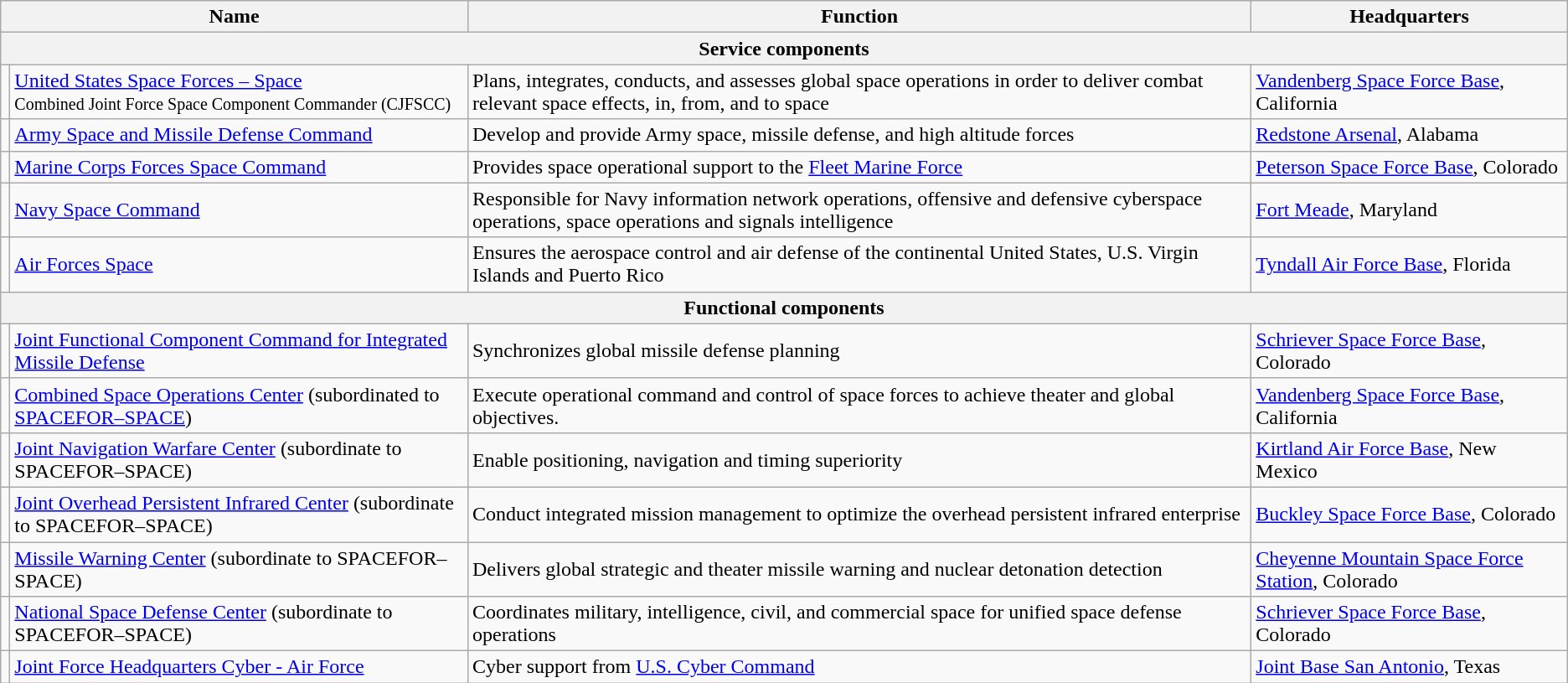<table class="wikitable">
<tr>
<th colspan=2>Name</th>
<th>Function</th>
<th>Headquarters</th>
</tr>
<tr>
<th colspan=4>Service components</th>
</tr>
<tr>
<td><br></td>
<td><a href='#'>United States Space Forces – Space</a><br><small>Combined Joint Force Space Component Commander (CJFSCC)</small></td>
<td>Plans, integrates, conducts, and assesses global space operations in order to deliver combat relevant space effects, in, from, and to space</td>
<td><a href='#'>Vandenberg Space Force Base</a>, California</td>
</tr>
<tr>
<td></td>
<td><a href='#'>Army Space and Missile Defense Command</a></td>
<td>Develop and provide Army space, missile defense, and high altitude forces</td>
<td><a href='#'>Redstone Arsenal</a>, Alabama</td>
</tr>
<tr>
<td></td>
<td><a href='#'>Marine Corps Forces Space Command</a></td>
<td>Provides space operational support to the <a href='#'>Fleet Marine Force</a></td>
<td><a href='#'>Peterson Space Force Base</a>, Colorado</td>
</tr>
<tr>
<td></td>
<td><a href='#'>Navy Space Command</a></td>
<td>Responsible for Navy information network operations, offensive and defensive cyberspace operations, space operations and signals intelligence</td>
<td><a href='#'>Fort Meade</a>, Maryland</td>
</tr>
<tr>
<td></td>
<td><a href='#'>Air Forces Space</a></td>
<td>Ensures the aerospace control and air defense of the continental United States, U.S. Virgin Islands and Puerto Rico</td>
<td><a href='#'>Tyndall Air Force Base</a>, Florida</td>
</tr>
<tr>
<th colspan=4>Functional components</th>
</tr>
<tr>
<td></td>
<td><a href='#'>Joint Functional Component Command for Integrated Missile Defense</a></td>
<td>Synchronizes global missile defense planning</td>
<td><a href='#'>Schriever Space Force Base</a>, Colorado</td>
</tr>
<tr>
<td></td>
<td><a href='#'>Combined Space Operations Center</a> (subordinated to <a href='#'>SPACEFOR–SPACE</a>)</td>
<td>Execute operational command and control of space forces to achieve theater and global objectives.</td>
<td><a href='#'>Vandenberg Space Force Base</a>, California</td>
</tr>
<tr>
<td></td>
<td><a href='#'>Joint Navigation Warfare Center</a> (subordinate to SPACEFOR–SPACE)</td>
<td>Enable positioning, navigation and timing superiority</td>
<td><a href='#'>Kirtland Air Force Base</a>, New Mexico</td>
</tr>
<tr>
<td></td>
<td><a href='#'>Joint Overhead Persistent Infrared Center</a> (subordinate to SPACEFOR–SPACE)</td>
<td>Conduct integrated mission management to optimize the overhead persistent infrared enterprise</td>
<td><a href='#'>Buckley Space Force Base</a>, Colorado</td>
</tr>
<tr>
<td></td>
<td><a href='#'>Missile Warning Center</a> (subordinate to SPACEFOR–SPACE)</td>
<td>Delivers global strategic and theater missile warning and nuclear detonation detection</td>
<td><a href='#'>Cheyenne Mountain Space Force Station</a>, Colorado</td>
</tr>
<tr>
<td></td>
<td><a href='#'>National Space Defense Center</a> (subordinate to SPACEFOR–SPACE)</td>
<td>Coordinates military, intelligence, civil, and commercial space for unified space defense operations</td>
<td><a href='#'>Schriever Space Force Base</a>, Colorado</td>
</tr>
<tr>
<td></td>
<td><a href='#'>Joint Force Headquarters Cyber - Air Force</a></td>
<td>Cyber support from <a href='#'>U.S. Cyber Command</a></td>
<td><a href='#'>Joint Base San Antonio</a>, Texas</td>
</tr>
</table>
